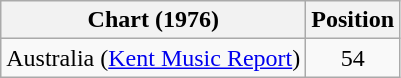<table class="wikitable">
<tr>
<th>Chart (1976)</th>
<th>Position</th>
</tr>
<tr>
<td>Australia (<a href='#'>Kent Music Report</a>)</td>
<td align="center">54</td>
</tr>
</table>
